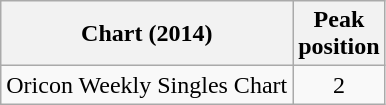<table class="wikitable sortable" border="1">
<tr>
<th>Chart (2014)</th>
<th>Peak<br>position</th>
</tr>
<tr>
<td>Oricon Weekly Singles Chart</td>
<td align="center">2</td>
</tr>
</table>
